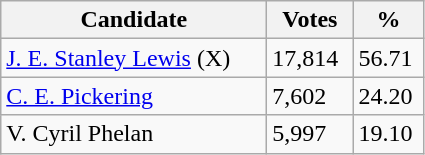<table class="wikitable">
<tr>
<th style="width: 170px">Candidate</th>
<th style="width: 50px">Votes</th>
<th style="width: 40px">%</th>
</tr>
<tr>
<td><a href='#'>J. E. Stanley Lewis</a> (X)</td>
<td>17,814</td>
<td>56.71</td>
</tr>
<tr>
<td><a href='#'>C. E. Pickering</a></td>
<td>7,602</td>
<td>24.20</td>
</tr>
<tr>
<td>V. Cyril Phelan</td>
<td>5,997</td>
<td>19.10</td>
</tr>
</table>
